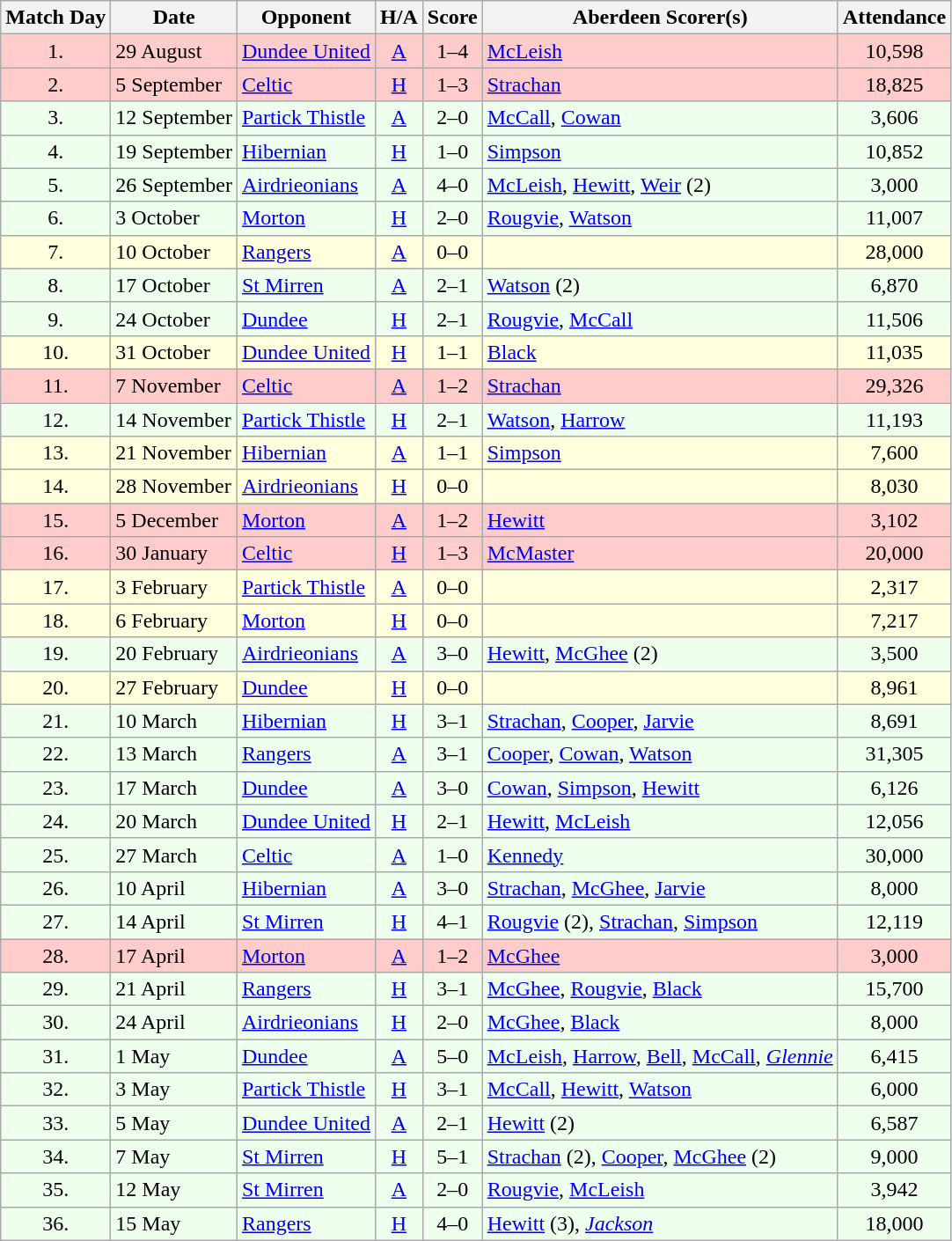<table class="wikitable" style="text-align:center">
<tr>
<th>Match Day</th>
<th>Date</th>
<th>Opponent</th>
<th>H/A</th>
<th>Score</th>
<th>Aberdeen Scorer(s)</th>
<th>Attendance</th>
</tr>
<tr bgcolor=#FFCCCC>
<td>1.</td>
<td align=left>29 August</td>
<td align=left><a href='#'>Dundee United</a></td>
<td><a href='#'>A</a></td>
<td>1–4</td>
<td align=left><a href='#'>McLeish</a></td>
<td>10,598</td>
</tr>
<tr bgcolor=#FFCCCC>
<td>2.</td>
<td align=left>5 September</td>
<td align=left><a href='#'>Celtic</a></td>
<td><a href='#'>H</a></td>
<td>1–3</td>
<td align=left><a href='#'>Strachan</a></td>
<td>18,825</td>
</tr>
<tr bgcolor=#EEFFEE>
<td>3.</td>
<td align=left>12 September</td>
<td align=left><a href='#'>Partick Thistle</a></td>
<td><a href='#'>A</a></td>
<td>2–0</td>
<td align=left><a href='#'>McCall</a>, <a href='#'>Cowan</a></td>
<td>3,606</td>
</tr>
<tr bgcolor=#EEFFEE>
<td>4.</td>
<td align=left>19 September</td>
<td align=left><a href='#'>Hibernian</a></td>
<td><a href='#'>H</a></td>
<td>1–0</td>
<td align=left><a href='#'>Simpson</a></td>
<td>10,852</td>
</tr>
<tr bgcolor=#EEFFEE>
<td>5.</td>
<td align=left>26 September</td>
<td align=left><a href='#'>Airdrieonians</a></td>
<td><a href='#'>A</a></td>
<td>4–0</td>
<td align=left><a href='#'>McLeish</a>, <a href='#'>Hewitt</a>, <a href='#'>Weir</a> (2)</td>
<td>3,000</td>
</tr>
<tr bgcolor=#EEFFEE>
<td>6.</td>
<td align=left>3 October</td>
<td align=left><a href='#'>Morton</a></td>
<td><a href='#'>H</a></td>
<td>2–0</td>
<td align=left><a href='#'>Rougvie</a>, <a href='#'>Watson</a></td>
<td>11,007</td>
</tr>
<tr bgcolor=#FFFFDD>
<td>7.</td>
<td align=left>10 October</td>
<td align=left><a href='#'>Rangers</a></td>
<td><a href='#'>A</a></td>
<td>0–0</td>
<td align=left></td>
<td>28,000</td>
</tr>
<tr bgcolor=#EEFFEE>
<td>8.</td>
<td align=left>17 October</td>
<td align=left><a href='#'>St Mirren</a></td>
<td><a href='#'>A</a></td>
<td>2–1</td>
<td align=left><a href='#'>Watson</a> (2)</td>
<td>6,870</td>
</tr>
<tr bgcolor=#EEFFEE>
<td>9.</td>
<td align=left>24 October</td>
<td align=left><a href='#'>Dundee</a></td>
<td><a href='#'>H</a></td>
<td>2–1</td>
<td align=left><a href='#'>Rougvie</a>, <a href='#'>McCall</a></td>
<td>11,506</td>
</tr>
<tr bgcolor=#FFFFDD>
<td>10.</td>
<td align=left>31 October</td>
<td align=left><a href='#'>Dundee United</a></td>
<td><a href='#'>H</a></td>
<td>1–1</td>
<td align=left><a href='#'>Black</a></td>
<td>11,035</td>
</tr>
<tr bgcolor=#FFCCCC>
<td>11.</td>
<td align=left>7 November</td>
<td align=left><a href='#'>Celtic</a></td>
<td><a href='#'>A</a></td>
<td>1–2</td>
<td align=left><a href='#'>Strachan</a></td>
<td>29,326</td>
</tr>
<tr bgcolor=#EEFFEE>
<td>12.</td>
<td align=left>14 November</td>
<td align=left><a href='#'>Partick Thistle</a></td>
<td><a href='#'>H</a></td>
<td>2–1</td>
<td align=left><a href='#'>Watson</a>, <a href='#'>Harrow</a></td>
<td>11,193</td>
</tr>
<tr bgcolor=#FFFFDD>
<td>13.</td>
<td align=left>21 November</td>
<td align=left><a href='#'>Hibernian</a></td>
<td><a href='#'>A</a></td>
<td>1–1</td>
<td align=left><a href='#'>Simpson</a></td>
<td>7,600</td>
</tr>
<tr bgcolor=#FFFFDD>
<td>14.</td>
<td align=left>28 November</td>
<td align=left><a href='#'>Airdrieonians</a></td>
<td><a href='#'>H</a></td>
<td>0–0</td>
<td align=left></td>
<td>8,030</td>
</tr>
<tr bgcolor=#FFCCCC>
<td>15.</td>
<td align=left>5 December</td>
<td align=left><a href='#'>Morton</a></td>
<td><a href='#'>A</a></td>
<td>1–2</td>
<td align=left><a href='#'>Hewitt</a></td>
<td>3,102</td>
</tr>
<tr bgcolor=#FFCCCC>
<td>16.</td>
<td align=left>30 January</td>
<td align=left><a href='#'>Celtic</a></td>
<td><a href='#'>H</a></td>
<td>1–3</td>
<td align=left><a href='#'>McMaster</a></td>
<td>20,000</td>
</tr>
<tr bgcolor=#FFFFDD>
<td>17.</td>
<td align=left>3 February</td>
<td align=left><a href='#'>Partick Thistle</a></td>
<td><a href='#'>A</a></td>
<td>0–0</td>
<td align=left></td>
<td>2,317</td>
</tr>
<tr bgcolor=#FFFFDD>
<td>18.</td>
<td align=left>6 February</td>
<td align=left><a href='#'>Morton</a></td>
<td><a href='#'>H</a></td>
<td>0–0</td>
<td align=left></td>
<td>7,217</td>
</tr>
<tr bgcolor=#EEFFEE>
<td>19.</td>
<td align=left>20 February</td>
<td align=left><a href='#'>Airdrieonians</a></td>
<td><a href='#'>A</a></td>
<td>3–0</td>
<td align=left><a href='#'>Hewitt</a>, <a href='#'>McGhee</a> (2)</td>
<td>3,500</td>
</tr>
<tr bgcolor=#FFFFDD>
<td>20.</td>
<td align=left>27 February</td>
<td align=left><a href='#'>Dundee</a></td>
<td><a href='#'>H</a></td>
<td>0–0</td>
<td align=left></td>
<td>8,961</td>
</tr>
<tr bgcolor=#EEFFEE>
<td>21.</td>
<td align=left>10 March</td>
<td align=left><a href='#'>Hibernian</a></td>
<td><a href='#'>H</a></td>
<td>3–1</td>
<td align=left><a href='#'>Strachan</a>, <a href='#'>Cooper</a>, <a href='#'>Jarvie</a></td>
<td>8,691</td>
</tr>
<tr bgcolor=#EEFFEE>
<td>22.</td>
<td align=left>13 March</td>
<td align=left><a href='#'>Rangers</a></td>
<td><a href='#'>A</a></td>
<td>3–1</td>
<td align=left><a href='#'>Cooper</a>, <a href='#'>Cowan</a>, <a href='#'>Watson</a></td>
<td>31,305</td>
</tr>
<tr bgcolor=#EEFFEE>
<td>23.</td>
<td align=left>17 March</td>
<td align=left><a href='#'>Dundee</a></td>
<td><a href='#'>A</a></td>
<td>3–0</td>
<td align=left><a href='#'>Cowan</a>, <a href='#'>Simpson</a>, <a href='#'>Hewitt</a></td>
<td>6,126</td>
</tr>
<tr bgcolor=#EEFFEE>
<td>24.</td>
<td align=left>20 March</td>
<td align=left><a href='#'>Dundee United</a></td>
<td><a href='#'>H</a></td>
<td>2–1</td>
<td align=left><a href='#'>Hewitt</a>, <a href='#'>McLeish</a></td>
<td>12,056</td>
</tr>
<tr bgcolor=#EEFFEE>
<td>25.</td>
<td align=left>27 March</td>
<td align=left><a href='#'>Celtic</a></td>
<td><a href='#'>A</a></td>
<td>1–0</td>
<td align=left><a href='#'>Kennedy</a></td>
<td>30,000</td>
</tr>
<tr bgcolor=#EEFFEE>
<td>26.</td>
<td align=left>10 April</td>
<td align=left><a href='#'>Hibernian</a></td>
<td><a href='#'>A</a></td>
<td>3–0</td>
<td align=left><a href='#'>Strachan</a>, <a href='#'>McGhee</a>, <a href='#'>Jarvie</a></td>
<td>8,000</td>
</tr>
<tr bgcolor=#EEFFEE>
<td>27.</td>
<td align=left>14 April</td>
<td align=left><a href='#'>St Mirren</a></td>
<td><a href='#'>H</a></td>
<td>4–1</td>
<td align=left><a href='#'>Rougvie</a> (2), <a href='#'>Strachan</a>, <a href='#'>Simpson</a></td>
<td>12,119</td>
</tr>
<tr bgcolor=#FFCCCC>
<td>28.</td>
<td align=left>17 April</td>
<td align=left><a href='#'>Morton</a></td>
<td><a href='#'>A</a></td>
<td>1–2</td>
<td align=left><a href='#'>McGhee</a></td>
<td>3,000</td>
</tr>
<tr bgcolor=#EEFFEE>
<td>29.</td>
<td align=left>21 April</td>
<td align=left><a href='#'>Rangers</a></td>
<td><a href='#'>H</a></td>
<td>3–1</td>
<td align=left><a href='#'>McGhee</a>, <a href='#'>Rougvie</a>, <a href='#'>Black</a></td>
<td>15,700</td>
</tr>
<tr bgcolor=#EEFFEE>
<td>30.</td>
<td align=left>24 April</td>
<td align=left><a href='#'>Airdrieonians</a></td>
<td><a href='#'>H</a></td>
<td>2–0</td>
<td align=left><a href='#'>McGhee</a>, <a href='#'>Black</a></td>
<td>8,000</td>
</tr>
<tr bgcolor=#EEFFEE>
<td>31.</td>
<td align=left>1 May</td>
<td align=left><a href='#'>Dundee</a></td>
<td><a href='#'>A</a></td>
<td>5–0</td>
<td align=left><a href='#'>McLeish</a>, <a href='#'>Harrow</a>, <a href='#'>Bell</a>, <a href='#'>McCall</a>, <em><a href='#'>Glennie</a></em></td>
<td>6,415</td>
</tr>
<tr bgcolor=#EEFFEE>
<td>32.</td>
<td align=left>3 May</td>
<td align=left><a href='#'>Partick Thistle</a></td>
<td><a href='#'>H</a></td>
<td>3–1</td>
<td align=left><a href='#'>McCall</a>, <a href='#'>Hewitt</a>, <a href='#'>Watson</a></td>
<td>6,000</td>
</tr>
<tr bgcolor=#EEFFEE>
<td>33.</td>
<td align=left>5 May</td>
<td align=left><a href='#'>Dundee United</a></td>
<td><a href='#'>A</a></td>
<td>2–1</td>
<td align=left><a href='#'>Hewitt</a> (2)</td>
<td>6,587</td>
</tr>
<tr bgcolor=#EEFFEE>
<td>34.</td>
<td align=left>7 May</td>
<td align=left><a href='#'>St Mirren</a></td>
<td><a href='#'>H</a></td>
<td>5–1</td>
<td align=left><a href='#'>Strachan</a> (2), <a href='#'>Cooper</a>, <a href='#'>McGhee</a> (2)</td>
<td>9,000</td>
</tr>
<tr bgcolor=#EEFFEE>
<td>35.</td>
<td align=left>12 May</td>
<td align=left><a href='#'>St Mirren</a></td>
<td><a href='#'>A</a></td>
<td>2–0</td>
<td align=left><a href='#'>Rougvie</a>, <a href='#'>McLeish</a></td>
<td>3,942</td>
</tr>
<tr bgcolor=#EEFFEE>
<td>36.</td>
<td align=left>15 May</td>
<td align=left><a href='#'>Rangers</a></td>
<td><a href='#'>H</a></td>
<td>4–0</td>
<td align=left><a href='#'>Hewitt</a> (3), <em><a href='#'>Jackson</a></em></td>
<td>18,000</td>
</tr>
</table>
